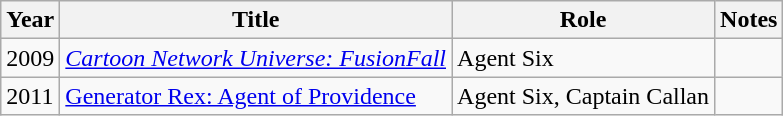<table class="wikitable">
<tr>
<th>Year</th>
<th>Title</th>
<th>Role</th>
<th>Notes</th>
</tr>
<tr>
<td>2009</td>
<td><em><a href='#'>Cartoon Network Universe: FusionFall</a></td>
<td>Agent Six</td>
</tr>
<tr>
<td>2011</td>
<td></em><a href='#'>Generator Rex: Agent of Providence</a><em></td>
<td>Agent Six, Captain Callan</td>
<td></td>
</tr>
</table>
